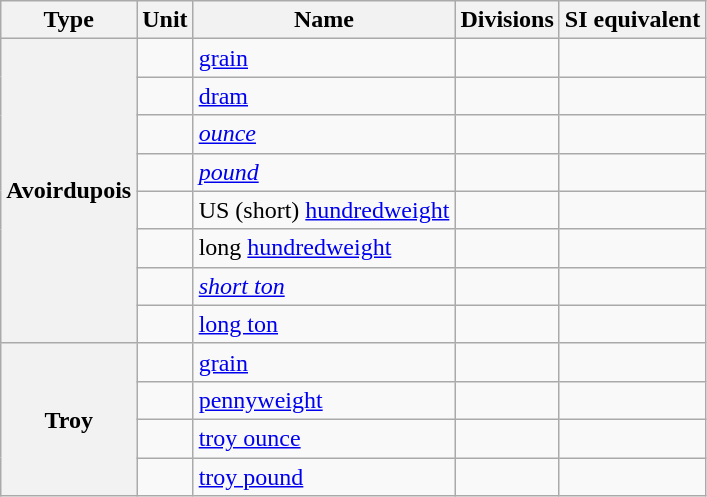<table class="wikitable">
<tr>
<th>Type</th>
<th>Unit</th>
<th>Name</th>
<th>Divisions</th>
<th>SI equivalent</th>
</tr>
<tr>
<th rowspan="8" scope="row">Avoirdupois</th>
<td></td>
<td><a href='#'>grain</a></td>
<td></td>
<td></td>
</tr>
<tr>
<td></td>
<td><a href='#'>dram</a></td>
<td></td>
<td></td>
</tr>
<tr>
<td></td>
<td><em><a href='#'>ounce</a></em></td>
<td></td>
<td></td>
</tr>
<tr>
<td></td>
<td><em><a href='#'>pound</a></em></td>
<td></td>
<td></td>
</tr>
<tr>
<td></td>
<td>US (short) <a href='#'>hundredweight</a></td>
<td></td>
<td></td>
</tr>
<tr>
<td></td>
<td>long <a href='#'>hundredweight</a></td>
<td></td>
<td></td>
</tr>
<tr>
<td></td>
<td><em><a href='#'>short ton</a></em></td>
<td></td>
<td></td>
</tr>
<tr>
<td></td>
<td><a href='#'>long ton</a></td>
<td></td>
<td></td>
</tr>
<tr>
<th rowspan="4" scope="row">Troy</th>
<td></td>
<td><a href='#'>grain</a></td>
<td></td>
<td></td>
</tr>
<tr>
<td></td>
<td><a href='#'>pennyweight</a></td>
<td></td>
<td></td>
</tr>
<tr>
<td></td>
<td><a href='#'>troy ounce</a></td>
<td></td>
<td></td>
</tr>
<tr>
<td></td>
<td><a href='#'>troy pound</a></td>
<td></td>
<td></td>
</tr>
</table>
